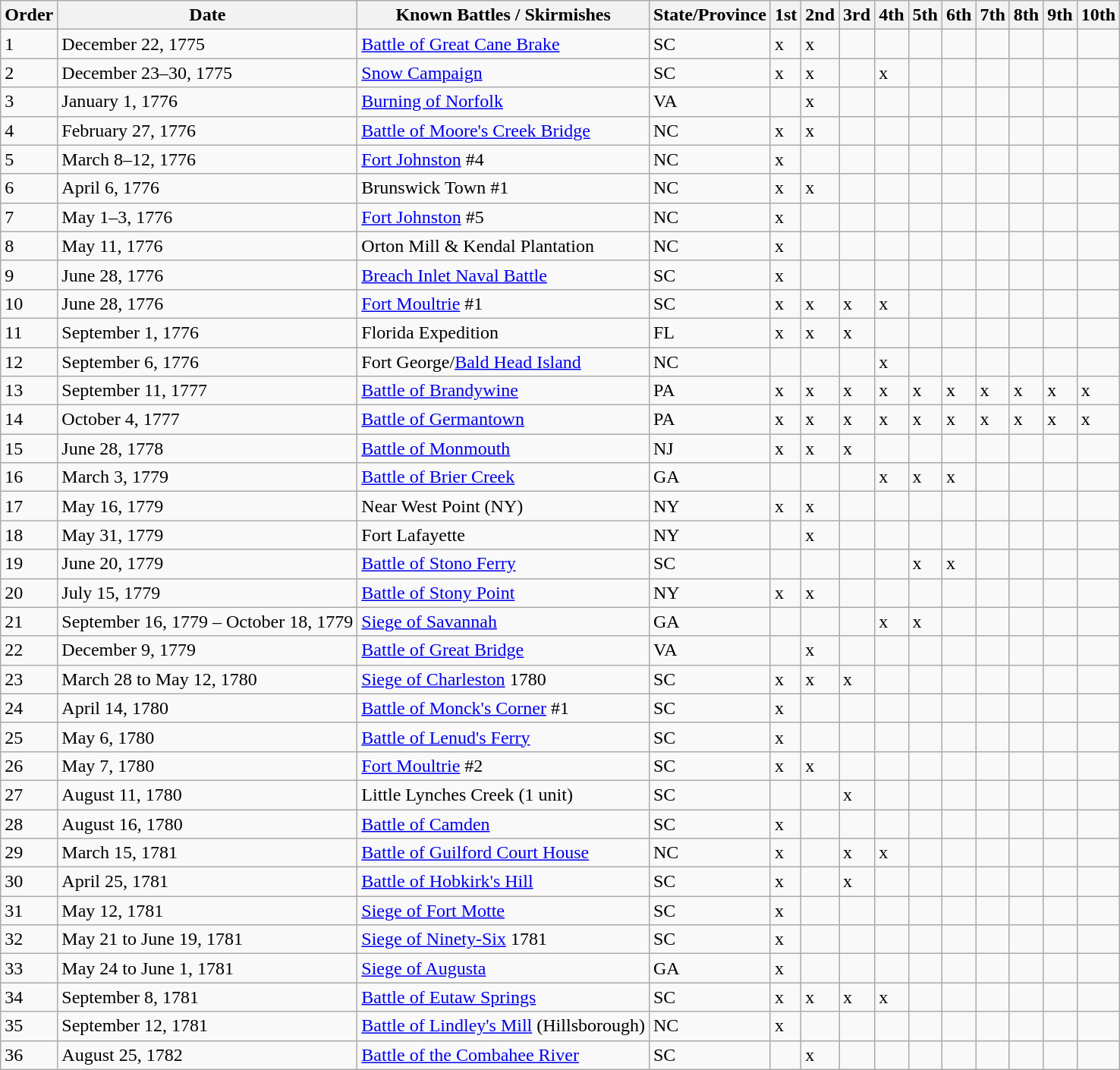<table class="wikitable sortable">
<tr>
<th>Order</th>
<th>Date</th>
<th>Known Battles / Skirmishes</th>
<th>State/Province</th>
<th>1st</th>
<th>2nd</th>
<th>3rd</th>
<th>4th</th>
<th>5th</th>
<th>6th</th>
<th>7th</th>
<th>8th</th>
<th>9th</th>
<th>10th</th>
</tr>
<tr>
<td>1</td>
<td>December 22, 1775</td>
<td><a href='#'>Battle of Great Cane Brake</a></td>
<td>SC</td>
<td>x</td>
<td>x</td>
<td></td>
<td></td>
<td></td>
<td></td>
<td></td>
<td></td>
<td></td>
<td></td>
</tr>
<tr>
<td>2</td>
<td>December 23–30, 1775</td>
<td><a href='#'>Snow Campaign</a></td>
<td>SC</td>
<td>x</td>
<td>x</td>
<td></td>
<td>x</td>
<td></td>
<td></td>
<td></td>
<td></td>
<td></td>
<td></td>
</tr>
<tr>
<td>3</td>
<td>January 1, 1776</td>
<td><a href='#'>Burning of Norfolk</a></td>
<td>VA</td>
<td></td>
<td>x</td>
<td></td>
<td></td>
<td></td>
<td></td>
<td></td>
<td></td>
<td></td>
<td></td>
</tr>
<tr>
<td>4</td>
<td>February 27, 1776</td>
<td><a href='#'>Battle of Moore's Creek Bridge</a></td>
<td>NC</td>
<td>x</td>
<td>x</td>
<td></td>
<td></td>
<td></td>
<td></td>
<td></td>
<td></td>
<td></td>
<td></td>
</tr>
<tr>
<td>5</td>
<td>March 8–12, 1776</td>
<td><a href='#'>Fort Johnston</a> #4</td>
<td>NC</td>
<td>x</td>
<td></td>
<td></td>
<td></td>
<td></td>
<td></td>
<td></td>
<td></td>
<td></td>
<td></td>
</tr>
<tr>
<td>6</td>
<td>April 6, 1776</td>
<td>Brunswick Town #1</td>
<td>NC</td>
<td>x</td>
<td>x</td>
<td></td>
<td></td>
<td></td>
<td></td>
<td></td>
<td></td>
<td></td>
<td></td>
</tr>
<tr>
<td>7</td>
<td>May 1–3, 1776</td>
<td><a href='#'>Fort Johnston</a> #5</td>
<td>NC</td>
<td>x</td>
<td></td>
<td></td>
<td></td>
<td></td>
<td></td>
<td></td>
<td></td>
<td></td>
<td></td>
</tr>
<tr>
<td>8</td>
<td>May 11, 1776</td>
<td>Orton Mill & Kendal Plantation</td>
<td>NC</td>
<td>x</td>
<td></td>
<td></td>
<td></td>
<td></td>
<td></td>
<td></td>
<td></td>
<td></td>
<td></td>
</tr>
<tr>
<td>9</td>
<td>June 28, 1776</td>
<td><a href='#'>Breach Inlet Naval Battle</a></td>
<td>SC</td>
<td>x</td>
<td></td>
<td></td>
<td></td>
<td></td>
<td></td>
<td></td>
<td></td>
<td></td>
<td></td>
</tr>
<tr>
<td>10</td>
<td>June 28, 1776</td>
<td><a href='#'>Fort Moultrie</a> #1</td>
<td>SC</td>
<td>x</td>
<td>x</td>
<td>x</td>
<td>x</td>
<td></td>
<td></td>
<td></td>
<td></td>
<td></td>
<td></td>
</tr>
<tr>
<td>11</td>
<td>September 1, 1776</td>
<td>Florida Expedition</td>
<td>FL</td>
<td>x</td>
<td>x</td>
<td>x</td>
<td></td>
<td></td>
<td></td>
<td></td>
<td></td>
<td></td>
<td></td>
</tr>
<tr>
<td>12</td>
<td>September 6, 1776</td>
<td>Fort George/<a href='#'>Bald Head Island</a></td>
<td>NC</td>
<td></td>
<td></td>
<td></td>
<td>x</td>
<td></td>
<td></td>
<td></td>
<td></td>
<td></td>
</tr>
<tr>
<td>13</td>
<td>September 11, 1777</td>
<td><a href='#'>Battle of Brandywine</a></td>
<td>PA</td>
<td>x</td>
<td>x</td>
<td>x</td>
<td>x</td>
<td>x</td>
<td>x</td>
<td>x</td>
<td>x</td>
<td>x</td>
<td>x</td>
</tr>
<tr>
<td>14</td>
<td>October 4, 1777</td>
<td><a href='#'>Battle of Germantown</a></td>
<td>PA</td>
<td>x</td>
<td>x</td>
<td>x</td>
<td>x</td>
<td>x</td>
<td>x</td>
<td>x</td>
<td>x</td>
<td>x</td>
<td>x</td>
</tr>
<tr>
<td>15</td>
<td>June 28, 1778</td>
<td><a href='#'>Battle of Monmouth</a></td>
<td>NJ</td>
<td>x</td>
<td>x</td>
<td>x</td>
<td></td>
<td></td>
<td></td>
<td></td>
<td></td>
<td></td>
<td></td>
</tr>
<tr>
<td>16</td>
<td>March 3, 1779</td>
<td><a href='#'>Battle of Brier Creek</a></td>
<td>GA</td>
<td></td>
<td></td>
<td></td>
<td>x</td>
<td>x</td>
<td>x</td>
<td></td>
<td></td>
<td></td>
<td></td>
</tr>
<tr>
<td>17</td>
<td>May 16, 1779</td>
<td>Near West Point (NY)</td>
<td>NY</td>
<td>x</td>
<td>x</td>
<td></td>
<td></td>
<td></td>
<td></td>
<td></td>
<td></td>
<td></td>
<td></td>
</tr>
<tr>
<td>18</td>
<td>May 31, 1779</td>
<td>Fort Lafayette</td>
<td>NY</td>
<td></td>
<td>x</td>
<td></td>
<td></td>
<td></td>
<td></td>
<td></td>
<td></td>
<td></td>
<td></td>
</tr>
<tr>
<td>19</td>
<td>June 20, 1779</td>
<td><a href='#'>Battle of Stono Ferry</a></td>
<td>SC</td>
<td></td>
<td></td>
<td></td>
<td></td>
<td>x</td>
<td>x</td>
<td></td>
<td></td>
<td></td>
<td></td>
</tr>
<tr>
<td>20</td>
<td>July 15, 1779</td>
<td><a href='#'>Battle of Stony Point</a></td>
<td>NY</td>
<td>x</td>
<td>x</td>
<td></td>
<td></td>
<td></td>
<td></td>
<td></td>
<td></td>
<td></td>
<td></td>
</tr>
<tr |->
<td>21</td>
<td>September 16, 1779 – October 18, 1779</td>
<td><a href='#'>Siege of Savannah</a></td>
<td>GA</td>
<td></td>
<td></td>
<td></td>
<td>x</td>
<td>x</td>
<td></td>
<td></td>
<td></td>
<td></td>
<td></td>
</tr>
<tr>
<td>22</td>
<td>December 9, 1779</td>
<td><a href='#'>Battle of Great Bridge</a></td>
<td>VA</td>
<td></td>
<td>x</td>
<td></td>
<td></td>
<td></td>
<td></td>
<td></td>
<td></td>
<td></td>
<td></td>
</tr>
<tr>
<td>23</td>
<td>March 28 to May 12, 1780</td>
<td><a href='#'>Siege of Charleston</a> 1780</td>
<td>SC</td>
<td>x</td>
<td>x</td>
<td>x</td>
<td></td>
<td></td>
<td></td>
<td></td>
<td></td>
<td></td>
<td></td>
</tr>
<tr>
<td>24</td>
<td>April 14, 1780</td>
<td><a href='#'>Battle of Monck's Corner</a> #1</td>
<td>SC</td>
<td>x</td>
<td></td>
<td></td>
<td></td>
<td></td>
<td></td>
<td></td>
<td></td>
<td></td>
<td></td>
</tr>
<tr>
<td>25</td>
<td>May 6, 1780</td>
<td><a href='#'>Battle of Lenud's Ferry</a></td>
<td>SC</td>
<td>x</td>
<td></td>
<td></td>
<td></td>
<td></td>
<td></td>
<td></td>
<td></td>
<td></td>
<td></td>
</tr>
<tr>
<td>26</td>
<td>May 7, 1780</td>
<td><a href='#'>Fort Moultrie</a> #2</td>
<td>SC</td>
<td>x</td>
<td>x</td>
<td></td>
<td></td>
<td></td>
<td></td>
<td></td>
<td></td>
<td></td>
<td></td>
</tr>
<tr>
<td>27</td>
<td>August 11, 1780</td>
<td>Little Lynches Creek (1 unit)</td>
<td>SC</td>
<td></td>
<td></td>
<td>x</td>
<td></td>
<td></td>
<td></td>
<td></td>
<td></td>
<td></td>
<td></td>
</tr>
<tr>
<td>28</td>
<td>August 16, 1780</td>
<td><a href='#'>Battle of Camden</a></td>
<td>SC</td>
<td>x</td>
<td></td>
<td></td>
<td></td>
<td></td>
<td></td>
<td></td>
<td></td>
<td></td>
<td></td>
</tr>
<tr>
<td>29</td>
<td>March 15, 1781</td>
<td><a href='#'>Battle of Guilford Court House</a></td>
<td>NC</td>
<td>x</td>
<td></td>
<td>x</td>
<td>x</td>
<td></td>
<td></td>
<td></td>
<td></td>
<td></td>
<td></td>
</tr>
<tr>
<td>30</td>
<td>April 25, 1781</td>
<td><a href='#'>Battle of Hobkirk's Hill</a></td>
<td>SC</td>
<td>x</td>
<td></td>
<td>x</td>
<td></td>
<td></td>
<td></td>
<td></td>
<td></td>
<td></td>
<td></td>
</tr>
<tr>
<td>31</td>
<td>May 12, 1781</td>
<td><a href='#'>Siege of Fort Motte</a></td>
<td>SC</td>
<td>x</td>
<td></td>
<td></td>
<td></td>
<td></td>
<td></td>
<td></td>
<td></td>
<td></td>
<td></td>
</tr>
<tr>
<td>32</td>
<td>May 21 to June 19, 1781</td>
<td><a href='#'>Siege of Ninety-Six</a> 1781</td>
<td>SC</td>
<td>x</td>
<td></td>
<td></td>
<td></td>
<td></td>
<td></td>
<td></td>
<td></td>
<td></td>
<td></td>
</tr>
<tr>
<td>33</td>
<td>May 24 to June 1, 1781</td>
<td><a href='#'>Siege of Augusta</a></td>
<td>GA</td>
<td>x</td>
<td></td>
<td></td>
<td></td>
<td></td>
<td></td>
<td></td>
<td></td>
<td></td>
<td></td>
</tr>
<tr>
<td>34</td>
<td>September 8, 1781</td>
<td><a href='#'>Battle of Eutaw Springs</a></td>
<td>SC</td>
<td>x</td>
<td>x</td>
<td>x</td>
<td>x</td>
<td></td>
<td></td>
<td></td>
<td></td>
<td></td>
<td></td>
</tr>
<tr>
<td>35</td>
<td>September 12, 1781</td>
<td><a href='#'>Battle of Lindley's Mill</a> (Hillsborough)</td>
<td>NC</td>
<td>x</td>
<td></td>
<td></td>
<td></td>
<td></td>
<td></td>
<td></td>
<td></td>
<td></td>
<td></td>
</tr>
<tr>
<td>36</td>
<td>August 25, 1782</td>
<td><a href='#'>Battle of the Combahee River</a></td>
<td>SC</td>
<td></td>
<td>x</td>
<td></td>
<td></td>
<td></td>
<td></td>
<td></td>
<td></td>
<td></td>
<td></td>
</tr>
</table>
